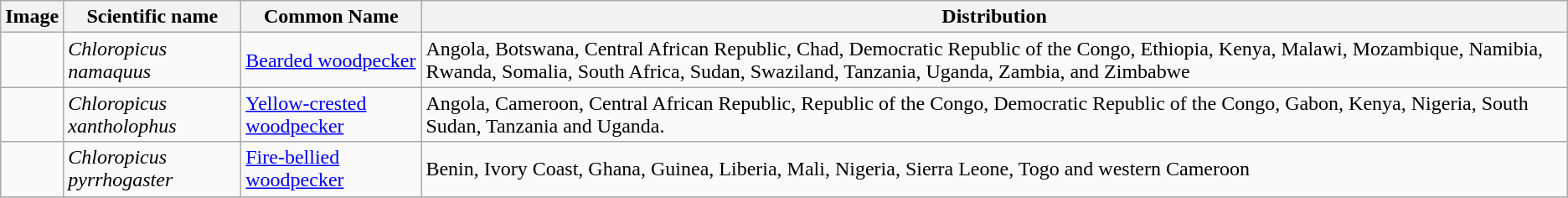<table class="wikitable">
<tr>
<th>Image</th>
<th>Scientific name</th>
<th>Common Name</th>
<th>Distribution</th>
</tr>
<tr>
<td></td>
<td><em>Chloropicus namaquus</em></td>
<td><a href='#'>Bearded woodpecker</a></td>
<td>Angola, Botswana, Central African Republic, Chad, Democratic Republic of the Congo, Ethiopia, Kenya, Malawi, Mozambique, Namibia, Rwanda, Somalia, South Africa, Sudan, Swaziland, Tanzania, Uganda, Zambia, and Zimbabwe</td>
</tr>
<tr>
<td></td>
<td><em>Chloropicus xantholophus</em></td>
<td><a href='#'>Yellow-crested woodpecker</a></td>
<td>Angola, Cameroon, Central African Republic, Republic of the Congo, Democratic Republic of the Congo, Gabon, Kenya, Nigeria, South Sudan, Tanzania and Uganda.</td>
</tr>
<tr>
<td></td>
<td><em>Chloropicus pyrrhogaster</em></td>
<td><a href='#'>Fire-bellied woodpecker</a></td>
<td>Benin, Ivory Coast, Ghana, Guinea, Liberia, Mali, Nigeria, Sierra Leone, Togo and western Cameroon</td>
</tr>
<tr>
</tr>
</table>
